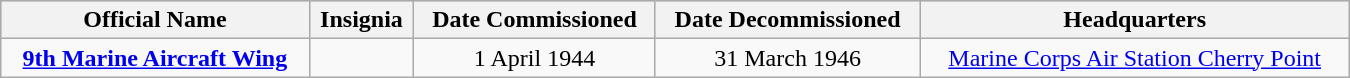<table class="wikitable" width="900" style="text-align:center;">
<tr bgcolor="#CCCCCC">
<th><strong>Official Name</strong></th>
<th><strong>Insignia</strong></th>
<th><strong>Date Commissioned</strong></th>
<th><strong>Date Decommissioned</strong></th>
<th><strong>Headquarters</strong></th>
</tr>
<tr>
<td><strong><a href='#'>9th Marine Aircraft Wing</a></strong></td>
<td></td>
<td>1 April 1944</td>
<td>31 March 1946</td>
<td><a href='#'>Marine Corps Air Station Cherry Point</a></td>
</tr>
</table>
